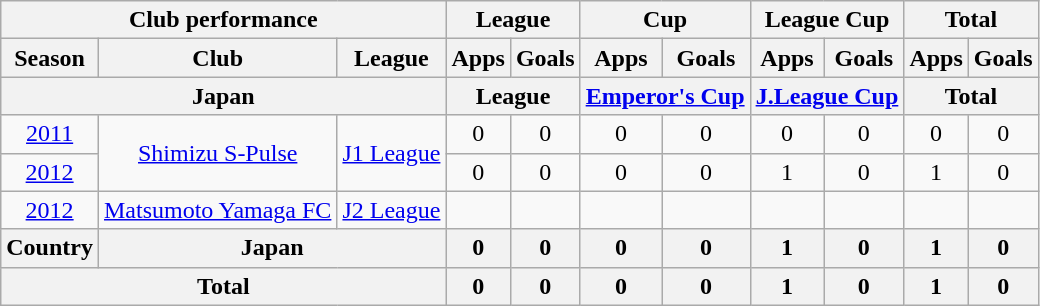<table class="wikitable" style="text-align:center;">
<tr>
<th colspan=3>Club performance</th>
<th colspan=2>League</th>
<th colspan=2>Cup</th>
<th colspan=2>League Cup</th>
<th colspan=2>Total</th>
</tr>
<tr>
<th>Season</th>
<th>Club</th>
<th>League</th>
<th>Apps</th>
<th>Goals</th>
<th>Apps</th>
<th>Goals</th>
<th>Apps</th>
<th>Goals</th>
<th>Apps</th>
<th>Goals</th>
</tr>
<tr>
<th colspan=3>Japan</th>
<th colspan=2>League</th>
<th colspan=2><a href='#'>Emperor's Cup</a></th>
<th colspan=2><a href='#'>J.League Cup</a></th>
<th colspan=2>Total</th>
</tr>
<tr>
<td><a href='#'>2011</a></td>
<td rowspan="2"><a href='#'>Shimizu S-Pulse</a></td>
<td rowspan="2"><a href='#'>J1 League</a></td>
<td>0</td>
<td>0</td>
<td>0</td>
<td>0</td>
<td>0</td>
<td>0</td>
<td>0</td>
<td>0</td>
</tr>
<tr>
<td><a href='#'>2012</a></td>
<td>0</td>
<td>0</td>
<td>0</td>
<td>0</td>
<td>1</td>
<td>0</td>
<td>1</td>
<td>0</td>
</tr>
<tr>
<td><a href='#'>2012</a></td>
<td><a href='#'>Matsumoto Yamaga FC</a></td>
<td><a href='#'>J2 League</a></td>
<td></td>
<td></td>
<td></td>
<td></td>
<td></td>
<td></td>
<td></td>
<td></td>
</tr>
<tr>
<th rowspan=1>Country</th>
<th colspan=2>Japan</th>
<th>0</th>
<th>0</th>
<th>0</th>
<th>0</th>
<th>1</th>
<th>0</th>
<th>1</th>
<th>0</th>
</tr>
<tr>
<th colspan=3>Total</th>
<th>0</th>
<th>0</th>
<th>0</th>
<th>0</th>
<th>1</th>
<th>0</th>
<th>1</th>
<th>0</th>
</tr>
</table>
